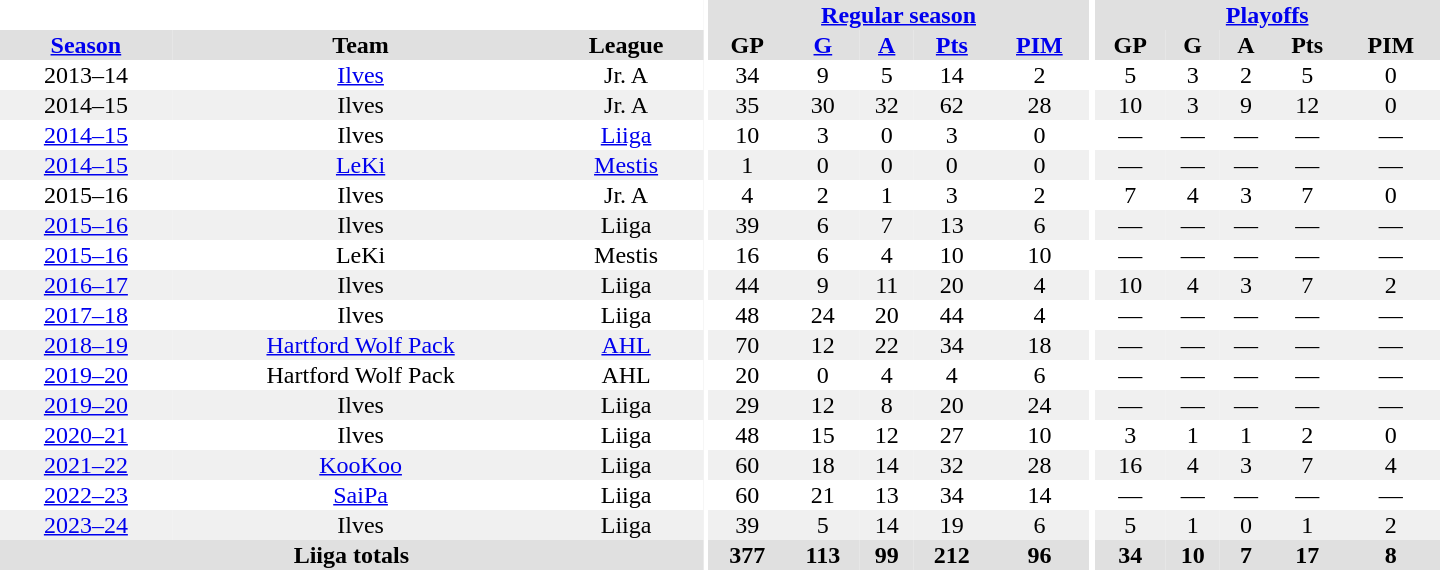<table border="0" cellpadding="1" cellspacing="0" style="text-align:center; width:60em">
<tr bgcolor="#e0e0e0">
<th colspan="3" bgcolor="#ffffff"></th>
<th rowspan="99" bgcolor="#ffffff"></th>
<th colspan="5"><a href='#'>Regular season</a></th>
<th rowspan="99" bgcolor="#ffffff"></th>
<th colspan="5"><a href='#'>Playoffs</a></th>
</tr>
<tr bgcolor="#e0e0e0">
<th><a href='#'>Season</a></th>
<th>Team</th>
<th>League</th>
<th>GP</th>
<th><a href='#'>G</a></th>
<th><a href='#'>A</a></th>
<th><a href='#'>Pts</a></th>
<th><a href='#'>PIM</a></th>
<th>GP</th>
<th>G</th>
<th>A</th>
<th>Pts</th>
<th>PIM</th>
</tr>
<tr>
<td>2013–14</td>
<td><a href='#'>Ilves</a></td>
<td>Jr. A</td>
<td>34</td>
<td>9</td>
<td>5</td>
<td>14</td>
<td>2</td>
<td>5</td>
<td>3</td>
<td>2</td>
<td>5</td>
<td>0</td>
</tr>
<tr bgcolor="#f0f0f0">
<td>2014–15</td>
<td>Ilves</td>
<td>Jr. A</td>
<td>35</td>
<td>30</td>
<td>32</td>
<td>62</td>
<td>28</td>
<td>10</td>
<td>3</td>
<td>9</td>
<td>12</td>
<td>0</td>
</tr>
<tr>
<td><a href='#'>2014–15</a></td>
<td>Ilves</td>
<td><a href='#'>Liiga</a></td>
<td>10</td>
<td>3</td>
<td>0</td>
<td>3</td>
<td>0</td>
<td>—</td>
<td>—</td>
<td>—</td>
<td>—</td>
<td>—</td>
</tr>
<tr bgcolor="#f0f0f0">
<td><a href='#'>2014–15</a></td>
<td><a href='#'>LeKi</a></td>
<td><a href='#'>Mestis</a></td>
<td>1</td>
<td>0</td>
<td>0</td>
<td>0</td>
<td>0</td>
<td>—</td>
<td>—</td>
<td>—</td>
<td>—</td>
<td>—</td>
</tr>
<tr>
<td>2015–16</td>
<td>Ilves</td>
<td>Jr. A</td>
<td>4</td>
<td>2</td>
<td>1</td>
<td>3</td>
<td>2</td>
<td>7</td>
<td>4</td>
<td>3</td>
<td>7</td>
<td>0</td>
</tr>
<tr bgcolor="#f0f0f0">
<td><a href='#'>2015–16</a></td>
<td>Ilves</td>
<td>Liiga</td>
<td>39</td>
<td>6</td>
<td>7</td>
<td>13</td>
<td>6</td>
<td>—</td>
<td>—</td>
<td>—</td>
<td>—</td>
<td>—</td>
</tr>
<tr>
<td><a href='#'>2015–16</a></td>
<td>LeKi</td>
<td>Mestis</td>
<td>16</td>
<td>6</td>
<td>4</td>
<td>10</td>
<td>10</td>
<td>—</td>
<td>—</td>
<td>—</td>
<td>—</td>
<td>—</td>
</tr>
<tr bgcolor="#f0f0f0">
<td><a href='#'>2016–17</a></td>
<td>Ilves</td>
<td>Liiga</td>
<td>44</td>
<td>9</td>
<td>11</td>
<td>20</td>
<td>4</td>
<td>10</td>
<td>4</td>
<td>3</td>
<td>7</td>
<td>2</td>
</tr>
<tr>
<td><a href='#'>2017–18</a></td>
<td>Ilves</td>
<td>Liiga</td>
<td>48</td>
<td>24</td>
<td>20</td>
<td>44</td>
<td>4</td>
<td>—</td>
<td>—</td>
<td>—</td>
<td>—</td>
<td>—</td>
</tr>
<tr bgcolor="#f0f0f0">
<td><a href='#'>2018–19</a></td>
<td><a href='#'>Hartford Wolf Pack</a></td>
<td><a href='#'>AHL</a></td>
<td>70</td>
<td>12</td>
<td>22</td>
<td>34</td>
<td>18</td>
<td>—</td>
<td>—</td>
<td>—</td>
<td>—</td>
<td>—</td>
</tr>
<tr>
<td><a href='#'>2019–20</a></td>
<td>Hartford Wolf Pack</td>
<td>AHL</td>
<td>20</td>
<td>0</td>
<td>4</td>
<td>4</td>
<td>6</td>
<td>—</td>
<td>—</td>
<td>—</td>
<td>—</td>
<td>—</td>
</tr>
<tr bgcolor="#f0f0f0">
<td><a href='#'>2019–20</a></td>
<td>Ilves</td>
<td>Liiga</td>
<td>29</td>
<td>12</td>
<td>8</td>
<td>20</td>
<td>24</td>
<td>—</td>
<td>—</td>
<td>—</td>
<td>—</td>
<td>—</td>
</tr>
<tr>
<td><a href='#'>2020–21</a></td>
<td>Ilves</td>
<td>Liiga</td>
<td>48</td>
<td>15</td>
<td>12</td>
<td>27</td>
<td>10</td>
<td>3</td>
<td>1</td>
<td>1</td>
<td>2</td>
<td>0</td>
</tr>
<tr bgcolor="#f0f0f0">
<td><a href='#'>2021–22</a></td>
<td><a href='#'>KooKoo</a></td>
<td>Liiga</td>
<td>60</td>
<td>18</td>
<td>14</td>
<td>32</td>
<td>28</td>
<td>16</td>
<td>4</td>
<td>3</td>
<td>7</td>
<td>4</td>
</tr>
<tr>
<td><a href='#'>2022–23</a></td>
<td><a href='#'>SaiPa</a></td>
<td>Liiga</td>
<td>60</td>
<td>21</td>
<td>13</td>
<td>34</td>
<td>14</td>
<td>—</td>
<td>—</td>
<td>—</td>
<td>—</td>
<td>—</td>
</tr>
<tr bgcolor="#f0f0f0">
<td><a href='#'>2023–24</a></td>
<td>Ilves</td>
<td>Liiga</td>
<td>39</td>
<td>5</td>
<td>14</td>
<td>19</td>
<td>6</td>
<td>5</td>
<td>1</td>
<td>0</td>
<td>1</td>
<td>2</td>
</tr>
<tr bgcolor="#e0e0e0">
<th colspan="3">Liiga totals</th>
<th>377</th>
<th>113</th>
<th>99</th>
<th>212</th>
<th>96</th>
<th>34</th>
<th>10</th>
<th>7</th>
<th>17</th>
<th>8</th>
</tr>
</table>
